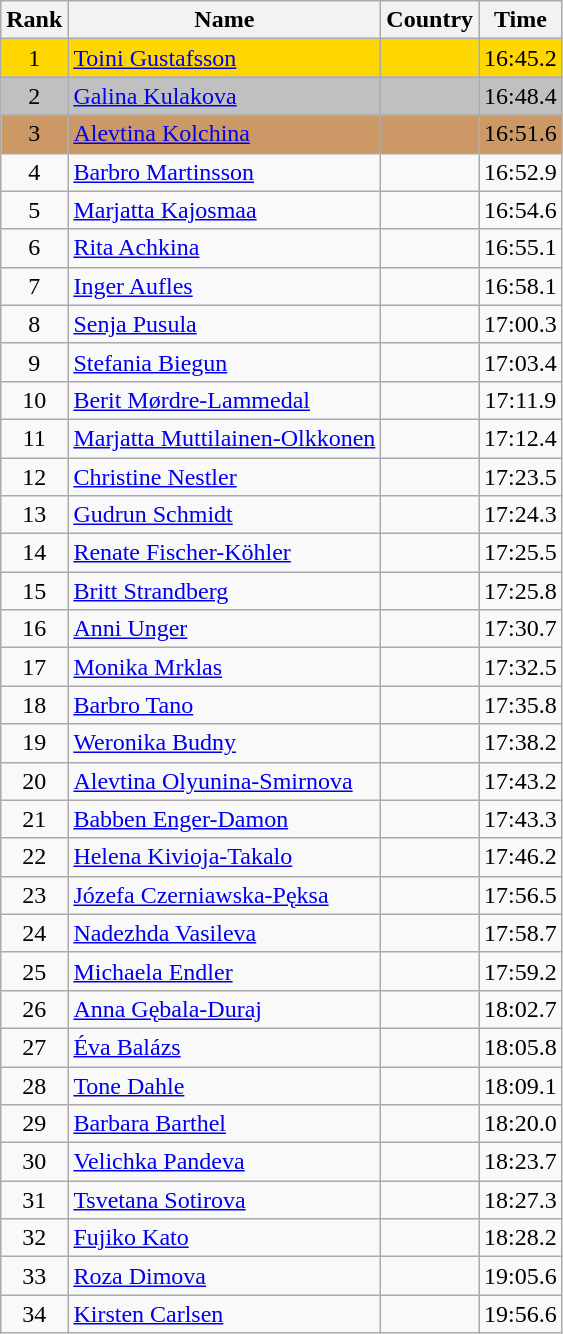<table class="wikitable sortable" style="text-align:center">
<tr>
<th>Rank</th>
<th>Name</th>
<th>Country</th>
<th>Time</th>
</tr>
<tr bgcolor=gold>
<td>1</td>
<td align="left"><a href='#'>Toini Gustafsson</a></td>
<td align="left"></td>
<td>16:45.2</td>
</tr>
<tr bgcolor=silver>
<td>2</td>
<td align="left"><a href='#'>Galina Kulakova</a></td>
<td align="left"></td>
<td>16:48.4</td>
</tr>
<tr bgcolor=#CC9966>
<td>3</td>
<td align="left"><a href='#'>Alevtina Kolchina</a></td>
<td align="left"></td>
<td>16:51.6</td>
</tr>
<tr>
<td>4</td>
<td align="left"><a href='#'>Barbro Martinsson</a></td>
<td align="left"></td>
<td>16:52.9</td>
</tr>
<tr>
<td>5</td>
<td align="left"><a href='#'>Marjatta Kajosmaa</a></td>
<td align="left"></td>
<td>16:54.6</td>
</tr>
<tr>
<td>6</td>
<td align="left"><a href='#'>Rita Achkina</a></td>
<td align="left"></td>
<td>16:55.1</td>
</tr>
<tr>
<td>7</td>
<td align="left"><a href='#'>Inger Aufles</a></td>
<td align="left"></td>
<td>16:58.1</td>
</tr>
<tr>
<td>8</td>
<td align="left"><a href='#'>Senja Pusula</a></td>
<td align="left"></td>
<td>17:00.3</td>
</tr>
<tr>
<td>9</td>
<td align="left"><a href='#'>Stefania Biegun</a></td>
<td align="left"></td>
<td>17:03.4</td>
</tr>
<tr>
<td>10</td>
<td align="left"><a href='#'>Berit Mørdre-Lammedal</a></td>
<td align="left"></td>
<td>17:11.9</td>
</tr>
<tr>
<td>11</td>
<td align="left"><a href='#'>Marjatta Muttilainen-Olkkonen</a></td>
<td align="left"></td>
<td>17:12.4</td>
</tr>
<tr>
<td>12</td>
<td align="left"><a href='#'>Christine Nestler</a></td>
<td align="left"></td>
<td>17:23.5</td>
</tr>
<tr>
<td>13</td>
<td align="left"><a href='#'>Gudrun Schmidt</a></td>
<td align="left"></td>
<td>17:24.3</td>
</tr>
<tr>
<td>14</td>
<td align="left"><a href='#'>Renate Fischer-Köhler</a></td>
<td align="left"></td>
<td>17:25.5</td>
</tr>
<tr>
<td>15</td>
<td align="left"><a href='#'>Britt Strandberg</a></td>
<td align="left"></td>
<td>17:25.8</td>
</tr>
<tr>
<td>16</td>
<td align="left"><a href='#'>Anni Unger</a></td>
<td align="left"></td>
<td>17:30.7</td>
</tr>
<tr>
<td>17</td>
<td align="left"><a href='#'>Monika Mrklas</a></td>
<td align="left"></td>
<td>17:32.5</td>
</tr>
<tr>
<td>18</td>
<td align="left"><a href='#'>Barbro Tano</a></td>
<td align="left"></td>
<td>17:35.8</td>
</tr>
<tr>
<td>19</td>
<td align="left"><a href='#'>Weronika Budny</a></td>
<td align="left"></td>
<td>17:38.2</td>
</tr>
<tr>
<td>20</td>
<td align="left"><a href='#'>Alevtina Olyunina-Smirnova</a></td>
<td align="left"></td>
<td>17:43.2</td>
</tr>
<tr>
<td>21</td>
<td align="left"><a href='#'>Babben Enger-Damon</a></td>
<td align="left"></td>
<td>17:43.3</td>
</tr>
<tr>
<td>22</td>
<td align="left"><a href='#'>Helena Kivioja-Takalo</a></td>
<td align="left"></td>
<td>17:46.2</td>
</tr>
<tr>
<td>23</td>
<td align="left"><a href='#'>Józefa Czerniawska-Pęksa</a></td>
<td align="left"></td>
<td>17:56.5</td>
</tr>
<tr>
<td>24</td>
<td align="left"><a href='#'>Nadezhda Vasileva</a></td>
<td align="left"></td>
<td>17:58.7</td>
</tr>
<tr>
<td>25</td>
<td align="left"><a href='#'>Michaela Endler</a></td>
<td align="left"></td>
<td>17:59.2</td>
</tr>
<tr>
<td>26</td>
<td align="left"><a href='#'>Anna Gębala-Duraj</a></td>
<td align="left"></td>
<td>18:02.7</td>
</tr>
<tr>
<td>27</td>
<td align="left"><a href='#'>Éva Balázs</a></td>
<td align="left"></td>
<td>18:05.8</td>
</tr>
<tr>
<td>28</td>
<td align="left"><a href='#'>Tone Dahle</a></td>
<td align="left"></td>
<td>18:09.1</td>
</tr>
<tr>
<td>29</td>
<td align="left"><a href='#'>Barbara Barthel</a></td>
<td align="left"></td>
<td>18:20.0</td>
</tr>
<tr>
<td>30</td>
<td align="left"><a href='#'>Velichka Pandeva</a></td>
<td align="left"></td>
<td>18:23.7</td>
</tr>
<tr>
<td>31</td>
<td align="left"><a href='#'>Tsvetana Sotirova</a></td>
<td align="left"></td>
<td>18:27.3</td>
</tr>
<tr>
<td>32</td>
<td align="left"><a href='#'>Fujiko Kato</a></td>
<td align="left"></td>
<td>18:28.2</td>
</tr>
<tr>
<td>33</td>
<td align="left"><a href='#'>Roza Dimova</a></td>
<td align="left"></td>
<td>19:05.6</td>
</tr>
<tr>
<td>34</td>
<td align="left"><a href='#'>Kirsten Carlsen</a></td>
<td align="left"></td>
<td>19:56.6</td>
</tr>
</table>
